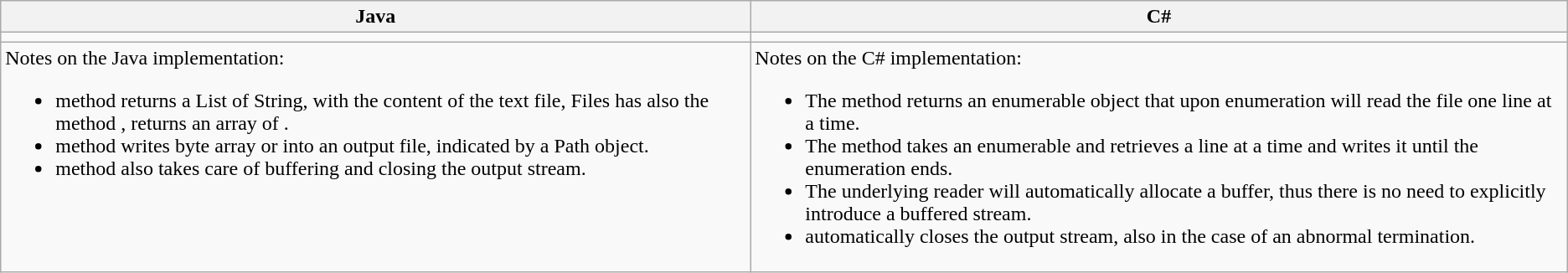<table class="wikitable">
<tr>
<th>Java</th>
<th>C#</th>
</tr>
<tr>
<td valign=top></td>
<td valign=top></td>
</tr>
<tr>
<td valign=top>Notes on the Java implementation:<br><ul><li> method returns a List of String, with the content of the text file, Files has also the method , returns an array of .</li><li> method writes byte array or into an output file, indicated by a Path object.</li><li> method also takes care of buffering and closing the output stream.</li></ul></td>
<td valign=top>Notes on the C# implementation:<br><ul><li>The  method returns an enumerable object that upon enumeration will read the file one line at a time.</li><li>The  method takes an enumerable and retrieves a line at a time and writes it until the enumeration ends.</li><li>The underlying reader will automatically allocate a buffer, thus there is no need to explicitly introduce a buffered stream.</li><li> automatically closes the output stream, also in the case of an abnormal termination.</li></ul></td>
</tr>
</table>
